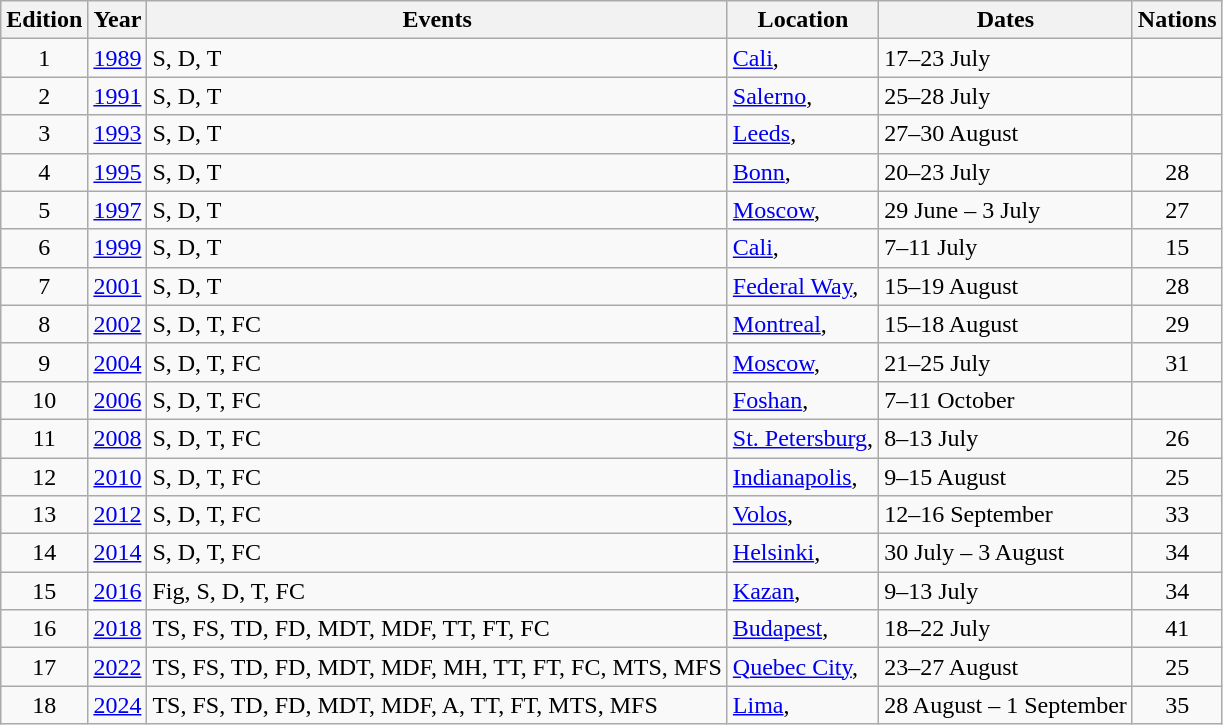<table class=wikitable>
<tr>
<th>Edition</th>
<th>Year</th>
<th>Events</th>
<th>Location</th>
<th>Dates</th>
<th>Nations</th>
</tr>
<tr>
<td align=center>1</td>
<td><a href='#'>1989</a></td>
<td>S, D, T</td>
<td><a href='#'>Cali</a>, </td>
<td>17–23 July</td>
<td align=center></td>
</tr>
<tr>
<td align=center>2</td>
<td><a href='#'>1991</a></td>
<td>S, D, T</td>
<td><a href='#'>Salerno</a>, </td>
<td>25–28 July</td>
<td align=center></td>
</tr>
<tr>
<td align=center>3</td>
<td><a href='#'>1993</a></td>
<td>S, D, T</td>
<td><a href='#'>Leeds</a>, </td>
<td>27–30 August</td>
<td align=center></td>
</tr>
<tr>
<td align=center>4</td>
<td><a href='#'>1995</a></td>
<td>S, D, T</td>
<td><a href='#'>Bonn</a>, </td>
<td>20–23 July</td>
<td align=center>28</td>
</tr>
<tr>
<td align=center>5</td>
<td><a href='#'>1997</a></td>
<td>S, D, T</td>
<td><a href='#'>Moscow</a>, </td>
<td>29 June – 3 July</td>
<td align=center>27</td>
</tr>
<tr>
<td align=center>6</td>
<td><a href='#'>1999</a></td>
<td>S, D, T</td>
<td><a href='#'>Cali</a>, </td>
<td>7–11 July</td>
<td align=center>15</td>
</tr>
<tr>
<td align=center>7</td>
<td><a href='#'>2001</a></td>
<td>S, D, T</td>
<td><a href='#'>Federal Way</a>, </td>
<td>15–19 August</td>
<td align=center>28</td>
</tr>
<tr>
<td align=center>8</td>
<td><a href='#'>2002</a></td>
<td>S, D, T, FC</td>
<td><a href='#'>Montreal</a>, </td>
<td>15–18 August</td>
<td align=center>29</td>
</tr>
<tr>
<td align=center>9</td>
<td><a href='#'>2004</a></td>
<td>S, D, T, FC</td>
<td><a href='#'>Moscow</a>, </td>
<td>21–25 July</td>
<td align=center>31</td>
</tr>
<tr>
<td align=center>10</td>
<td><a href='#'>2006</a></td>
<td>S, D, T, FC</td>
<td><a href='#'>Foshan</a>, </td>
<td>7–11 October</td>
<td align=center></td>
</tr>
<tr>
<td align=center>11</td>
<td><a href='#'>2008</a></td>
<td>S, D, T, FC</td>
<td><a href='#'>St. Petersburg</a>, </td>
<td>8–13 July</td>
<td align=center>26</td>
</tr>
<tr>
<td align=center>12</td>
<td><a href='#'>2010</a></td>
<td>S, D, T, FC</td>
<td><a href='#'>Indianapolis</a>, </td>
<td>9–15 August</td>
<td align=center>25</td>
</tr>
<tr>
<td align=center>13</td>
<td><a href='#'>2012</a></td>
<td>S, D, T, FC</td>
<td><a href='#'>Volos</a>, </td>
<td>12–16 September</td>
<td align=center>33</td>
</tr>
<tr>
<td align=center>14</td>
<td><a href='#'>2014</a></td>
<td>S, D, T, FC</td>
<td><a href='#'>Helsinki</a>, </td>
<td>30 July – 3 August</td>
<td align=center>34</td>
</tr>
<tr>
<td align=center>15</td>
<td><a href='#'>2016</a></td>
<td>Fig, S, D, T, FC</td>
<td><a href='#'>Kazan</a>, </td>
<td>9–13 July</td>
<td align=center>34</td>
</tr>
<tr>
<td align=center>16</td>
<td><a href='#'>2018</a></td>
<td>TS, FS, TD, FD, MDT, MDF, TT, FT, FC</td>
<td><a href='#'>Budapest</a>, </td>
<td>18–22 July</td>
<td align=center>41</td>
</tr>
<tr>
<td align=center>17</td>
<td><a href='#'>2022</a></td>
<td>TS, FS, TD, FD, MDT, MDF, MH, TT, FT, FC, MTS, MFS</td>
<td><a href='#'>Quebec City</a>, </td>
<td>23–27 August</td>
<td align=center>25</td>
</tr>
<tr>
<td align=center>18</td>
<td><a href='#'>2024</a></td>
<td>TS, FS, TD, FD, MDT, MDF, A, TT, FT, MTS, MFS</td>
<td><a href='#'>Lima</a>, </td>
<td>28 August – 1 September</td>
<td align=center>35</td>
</tr>
</table>
